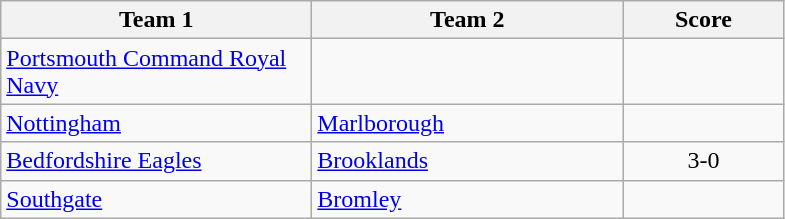<table class="wikitable" style="font-size: 100%">
<tr>
<th width=200>Team 1</th>
<th width=200>Team 2</th>
<th width=100>Score</th>
</tr>
<tr>
<td><a href='#'>Portsmouth Command Royal Navy</a></td>
<td></td>
<td align=center></td>
</tr>
<tr>
<td><a href='#'>Nottingham</a></td>
<td><a href='#'>Marlborough</a></td>
<td align=center></td>
</tr>
<tr>
<td><a href='#'>Bedfordshire Eagles</a></td>
<td><a href='#'>Brooklands</a></td>
<td align=center>3-0</td>
</tr>
<tr>
<td><a href='#'>Southgate</a></td>
<td><a href='#'>Bromley</a></td>
<td align=center></td>
</tr>
</table>
